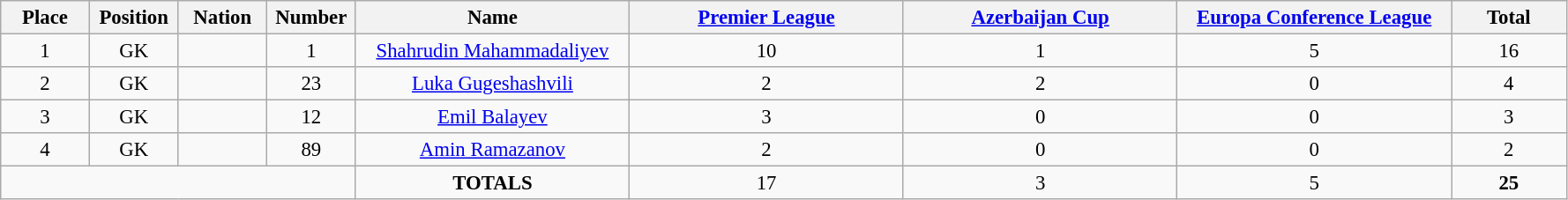<table class="wikitable" style="font-size: 95%; text-align: center;">
<tr>
<th width=60>Place</th>
<th width=60>Position</th>
<th width=60>Nation</th>
<th width=60>Number</th>
<th width=200>Name</th>
<th width=200><a href='#'>Premier League</a></th>
<th width=200><a href='#'>Azerbaijan Cup</a></th>
<th width=200><a href='#'>Europa Conference League</a></th>
<th width=80><strong>Total</strong></th>
</tr>
<tr>
<td>1</td>
<td>GK</td>
<td></td>
<td>1</td>
<td><a href='#'>Shahrudin Mahammadaliyev</a></td>
<td>10</td>
<td>1</td>
<td>5</td>
<td>16</td>
</tr>
<tr>
<td>2</td>
<td>GK</td>
<td></td>
<td>23</td>
<td><a href='#'>Luka Gugeshashvili</a></td>
<td>2</td>
<td>2</td>
<td>0</td>
<td>4</td>
</tr>
<tr>
<td>3</td>
<td>GK</td>
<td></td>
<td>12</td>
<td><a href='#'>Emil Balayev</a></td>
<td>3</td>
<td>0</td>
<td>0</td>
<td>3</td>
</tr>
<tr>
<td>4</td>
<td>GK</td>
<td></td>
<td>89</td>
<td><a href='#'>Amin Ramazanov</a></td>
<td>2</td>
<td>0</td>
<td>0</td>
<td>2</td>
</tr>
<tr>
<td colspan="4"></td>
<td><strong>TOTALS</strong></td>
<td>17</td>
<td>3</td>
<td>5</td>
<td><strong>25</strong></td>
</tr>
</table>
